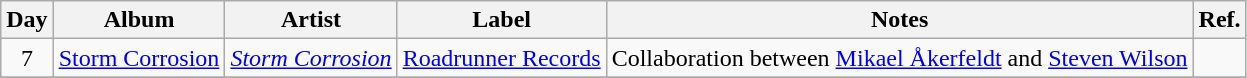<table class="wikitable">
<tr>
<th>Day</th>
<th>Album</th>
<th>Artist</th>
<th>Label</th>
<th>Notes</th>
<th>Ref.</th>
</tr>
<tr>
<td rowspan="1" style="text-align:center;">7</td>
<td><a href='#'>Storm Corrosion</a></td>
<td><em><a href='#'>Storm Corrosion</a></em></td>
<td><a href='#'>Roadrunner Records</a></td>
<td>Collaboration between <a href='#'>Mikael Åkerfeldt</a> and <a href='#'>Steven Wilson</a></td>
<td style="text-align:center;"></td>
</tr>
<tr>
</tr>
</table>
